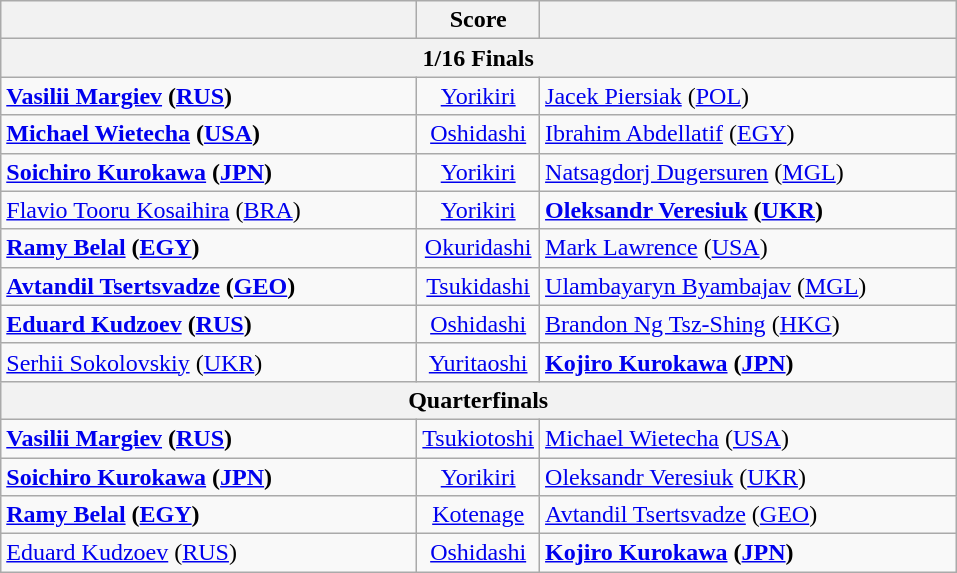<table class="wikitable" style="text-align: left; ">
<tr>
<th align="right" width="270"></th>
<th width="65">Score</th>
<th align="left" width="270"></th>
</tr>
<tr>
<th colspan=3>1/16 Finals</th>
</tr>
<tr>
<td><strong> <a href='#'>Vasilii Margiev</a> (<a href='#'>RUS</a>)</strong></td>
<td align="center"><a href='#'>Yorikiri</a></td>
<td> <a href='#'>Jacek Piersiak</a> (<a href='#'>POL</a>)</td>
</tr>
<tr>
<td><strong> <a href='#'>Michael Wietecha</a> (<a href='#'>USA</a>)</strong></td>
<td align="center"><a href='#'>Oshidashi</a></td>
<td> <a href='#'>Ibrahim Abdellatif</a> (<a href='#'>EGY</a>)</td>
</tr>
<tr>
<td><strong> <a href='#'>Soichiro Kurokawa</a> (<a href='#'>JPN</a>) </strong></td>
<td align="center"><a href='#'>Yorikiri</a></td>
<td> <a href='#'>Natsagdorj Dugersuren</a> (<a href='#'>MGL</a>)</td>
</tr>
<tr>
<td> <a href='#'>Flavio Tooru Kosaihira</a> (<a href='#'>BRA</a>)</td>
<td align="center"><a href='#'>Yorikiri</a></td>
<td><strong> <a href='#'>Oleksandr Veresiuk</a> (<a href='#'>UKR</a>)</strong></td>
</tr>
<tr>
<td><strong> <a href='#'>Ramy Belal</a> (<a href='#'>EGY</a>)</strong></td>
<td align="center"><a href='#'>Okuridashi</a></td>
<td> <a href='#'>Mark Lawrence</a> (<a href='#'>USA</a>)</td>
</tr>
<tr>
<td><strong> <a href='#'>Avtandil Tsertsvadze</a> (<a href='#'>GEO</a>)</strong></td>
<td align="center"><a href='#'>Tsukidashi</a></td>
<td> <a href='#'>Ulambayaryn Byambajav</a> (<a href='#'>MGL</a>)</td>
</tr>
<tr>
<td><strong> <a href='#'>Eduard Kudzoev</a> (<a href='#'>RUS</a>)</strong></td>
<td align="center"><a href='#'>Oshidashi</a></td>
<td> <a href='#'>Brandon Ng Tsz-Shing</a> (<a href='#'>HKG</a>)</td>
</tr>
<tr>
<td> <a href='#'>Serhii Sokolovskiy</a> (<a href='#'>UKR</a>)</td>
<td align="center"><a href='#'>Yuritaoshi</a></td>
<td><strong> <a href='#'>Kojiro Kurokawa</a> (<a href='#'>JPN</a>)</strong></td>
</tr>
<tr>
<th colspan=3>Quarterfinals</th>
</tr>
<tr>
<td><strong> <a href='#'>Vasilii Margiev</a> (<a href='#'>RUS</a>)</strong></td>
<td align="center"><a href='#'>Tsukiotoshi</a></td>
<td> <a href='#'>Michael Wietecha</a> (<a href='#'>USA</a>)</td>
</tr>
<tr>
<td><strong> <a href='#'>Soichiro Kurokawa</a> (<a href='#'>JPN</a>)</strong></td>
<td align="center"><a href='#'>Yorikiri</a></td>
<td> <a href='#'>Oleksandr Veresiuk</a> (<a href='#'>UKR</a>)</td>
</tr>
<tr>
<td><strong> <a href='#'>Ramy Belal</a> (<a href='#'>EGY</a>)</strong></td>
<td align="center"><a href='#'>Kotenage</a></td>
<td> <a href='#'>Avtandil Tsertsvadze</a> (<a href='#'>GEO</a>)</td>
</tr>
<tr>
<td> <a href='#'>Eduard Kudzoev</a> (<a href='#'>RUS</a>)</td>
<td align="center"><a href='#'>Oshidashi</a></td>
<td><strong> <a href='#'>Kojiro Kurokawa</a> (<a href='#'>JPN</a>)</strong></td>
</tr>
</table>
